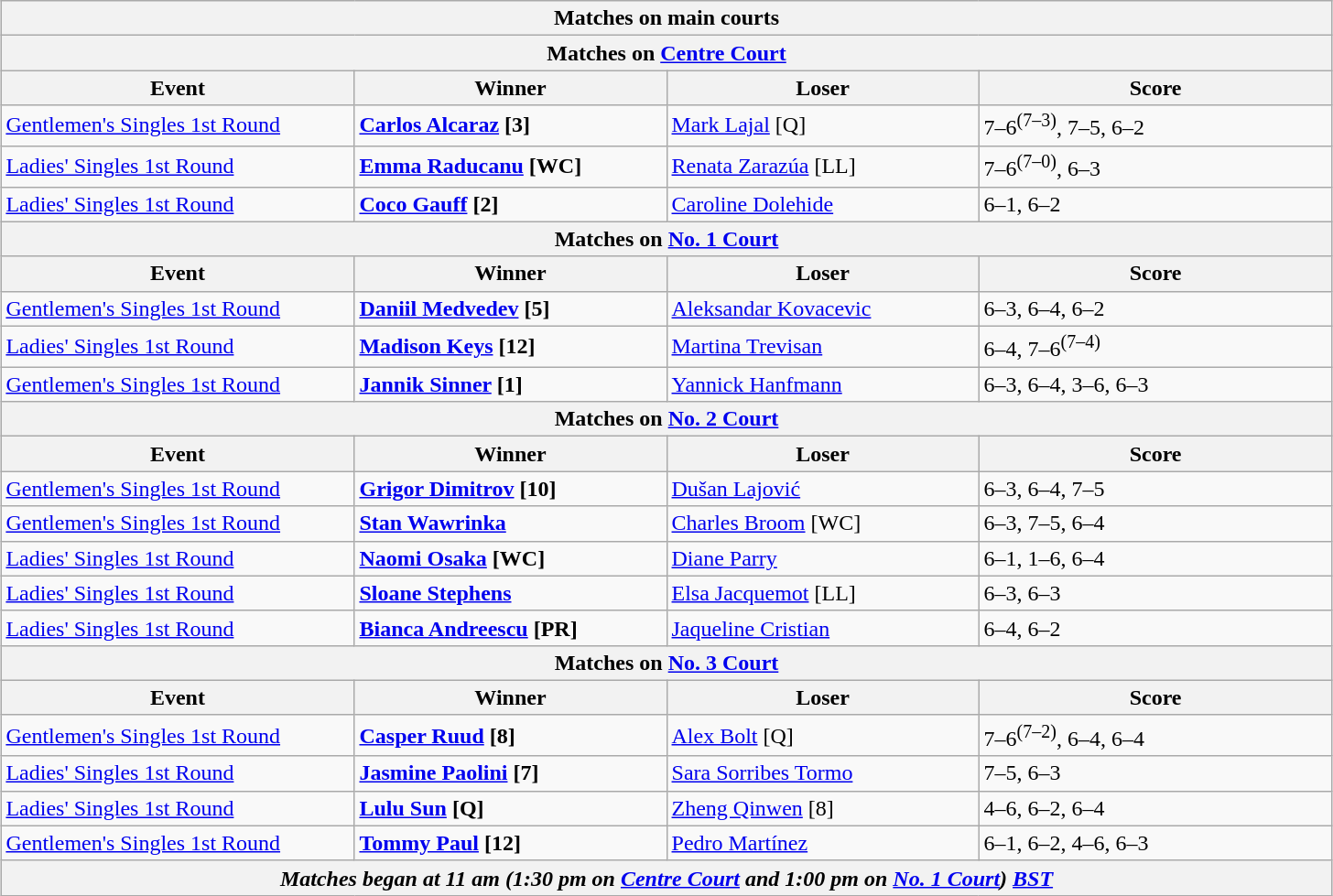<table class="wikitable collapsible uncollapsed" style="margin:auto;">
<tr>
<th colspan="4" style="white-space:nowrap;">Matches on main courts</th>
</tr>
<tr>
<th colspan="4">Matches on <a href='#'>Centre Court</a></th>
</tr>
<tr>
<th width="250">Event</th>
<th width="220">Winner</th>
<th width="220">Loser</th>
<th width="250">Score</th>
</tr>
<tr>
<td><a href='#'>Gentlemen's Singles 1st Round</a></td>
<td><strong> <a href='#'>Carlos Alcaraz</a> [3]</strong></td>
<td> <a href='#'>Mark Lajal</a> [Q]</td>
<td>7–6<sup>(7–3)</sup>, 7–5, 6–2</td>
</tr>
<tr>
<td><a href='#'>Ladies' Singles 1st Round</a></td>
<td><strong> <a href='#'>Emma Raducanu</a> [WC]</strong></td>
<td> <a href='#'>Renata Zarazúa</a> [LL]</td>
<td>7–6<sup>(7–0)</sup>, 6–3</td>
</tr>
<tr>
<td><a href='#'>Ladies' Singles 1st Round</a></td>
<td><strong> <a href='#'>Coco Gauff</a> [2]</strong></td>
<td> <a href='#'>Caroline Dolehide</a></td>
<td>6–1, 6–2</td>
</tr>
<tr>
<th colspan="4">Matches on <a href='#'>No. 1 Court</a></th>
</tr>
<tr>
<th width="220">Event</th>
<th width="220">Winner</th>
<th width="220">Loser</th>
<th width="250">Score</th>
</tr>
<tr>
<td><a href='#'>Gentlemen's Singles 1st Round</a></td>
<td><strong> <a href='#'>Daniil Medvedev</a> [5]</strong></td>
<td> <a href='#'>Aleksandar Kovacevic</a></td>
<td>6–3, 6–4, 6–2</td>
</tr>
<tr>
<td><a href='#'>Ladies' Singles 1st Round</a></td>
<td><strong> <a href='#'>Madison Keys</a> [12]</strong></td>
<td> <a href='#'>Martina Trevisan</a></td>
<td>6–4, 7–6<sup>(7–4)</sup></td>
</tr>
<tr>
<td><a href='#'>Gentlemen's Singles 1st Round</a></td>
<td><strong> <a href='#'>Jannik Sinner</a> [1]</strong></td>
<td> <a href='#'>Yannick Hanfmann</a></td>
<td>6–3, 6–4, 3–6, 6–3</td>
</tr>
<tr>
<th colspan="4">Matches on <a href='#'>No. 2 Court</a></th>
</tr>
<tr>
<th width="250">Event</th>
<th width="220">Winner</th>
<th width="220">Loser</th>
<th width="220">Score</th>
</tr>
<tr>
<td><a href='#'>Gentlemen's Singles 1st Round</a></td>
<td><strong> <a href='#'>Grigor Dimitrov</a> [10]</strong></td>
<td> <a href='#'>Dušan Lajović</a></td>
<td>6–3, 6–4, 7–5</td>
</tr>
<tr>
<td><a href='#'>Gentlemen's Singles 1st Round</a></td>
<td><strong> <a href='#'>Stan Wawrinka</a></strong></td>
<td> <a href='#'>Charles Broom</a> [WC]</td>
<td>6–3, 7–5, 6–4</td>
</tr>
<tr>
<td><a href='#'>Ladies' Singles 1st Round</a></td>
<td><strong> <a href='#'>Naomi Osaka</a> [WC]</strong></td>
<td> <a href='#'>Diane Parry</a></td>
<td>6–1, 1–6, 6–4</td>
</tr>
<tr>
<td><a href='#'>Ladies' Singles 1st Round</a></td>
<td><strong> <a href='#'>Sloane Stephens</a></strong></td>
<td> <a href='#'>Elsa Jacquemot</a> [LL]</td>
<td>6–3, 6–3</td>
</tr>
<tr>
<td><a href='#'>Ladies' Singles 1st Round</a></td>
<td><strong> <a href='#'>Bianca Andreescu</a> [PR]</strong></td>
<td> <a href='#'>Jaqueline Cristian</a></td>
<td>6–4, 6–2</td>
</tr>
<tr>
<th colspan="4">Matches on <a href='#'>No. 3 Court</a></th>
</tr>
<tr>
<th width="250">Event</th>
<th width="220">Winner</th>
<th width="220">Loser</th>
<th width="220">Score</th>
</tr>
<tr>
<td><a href='#'>Gentlemen's Singles 1st Round</a></td>
<td><strong> <a href='#'>Casper Ruud</a> [8]</strong></td>
<td> <a href='#'>Alex Bolt</a> [Q]</td>
<td>7–6<sup>(7–2)</sup>, 6–4, 6–4</td>
</tr>
<tr>
<td><a href='#'>Ladies' Singles 1st Round</a></td>
<td><strong> <a href='#'>Jasmine Paolini</a> [7]</strong></td>
<td> <a href='#'>Sara Sorribes Tormo</a></td>
<td>7–5, 6–3</td>
</tr>
<tr>
<td><a href='#'>Ladies' Singles 1st Round</a></td>
<td><strong> <a href='#'>Lulu Sun</a> [Q]</strong></td>
<td> <a href='#'>Zheng Qinwen</a> [8]</td>
<td>4–6, 6–2, 6–4</td>
</tr>
<tr>
<td><a href='#'>Gentlemen's Singles 1st Round</a></td>
<td><strong> <a href='#'>Tommy Paul</a> [12]</strong></td>
<td> <a href='#'>Pedro Martínez</a></td>
<td>6–1, 6–2, 4–6, 6–3</td>
</tr>
<tr>
<th colspan=4><em>Matches began at 11 am (1:30 pm on <a href='#'>Centre Court</a> and 1:00 pm on <a href='#'>No. 1 Court</a>) <a href='#'>BST</a></em></th>
</tr>
</table>
